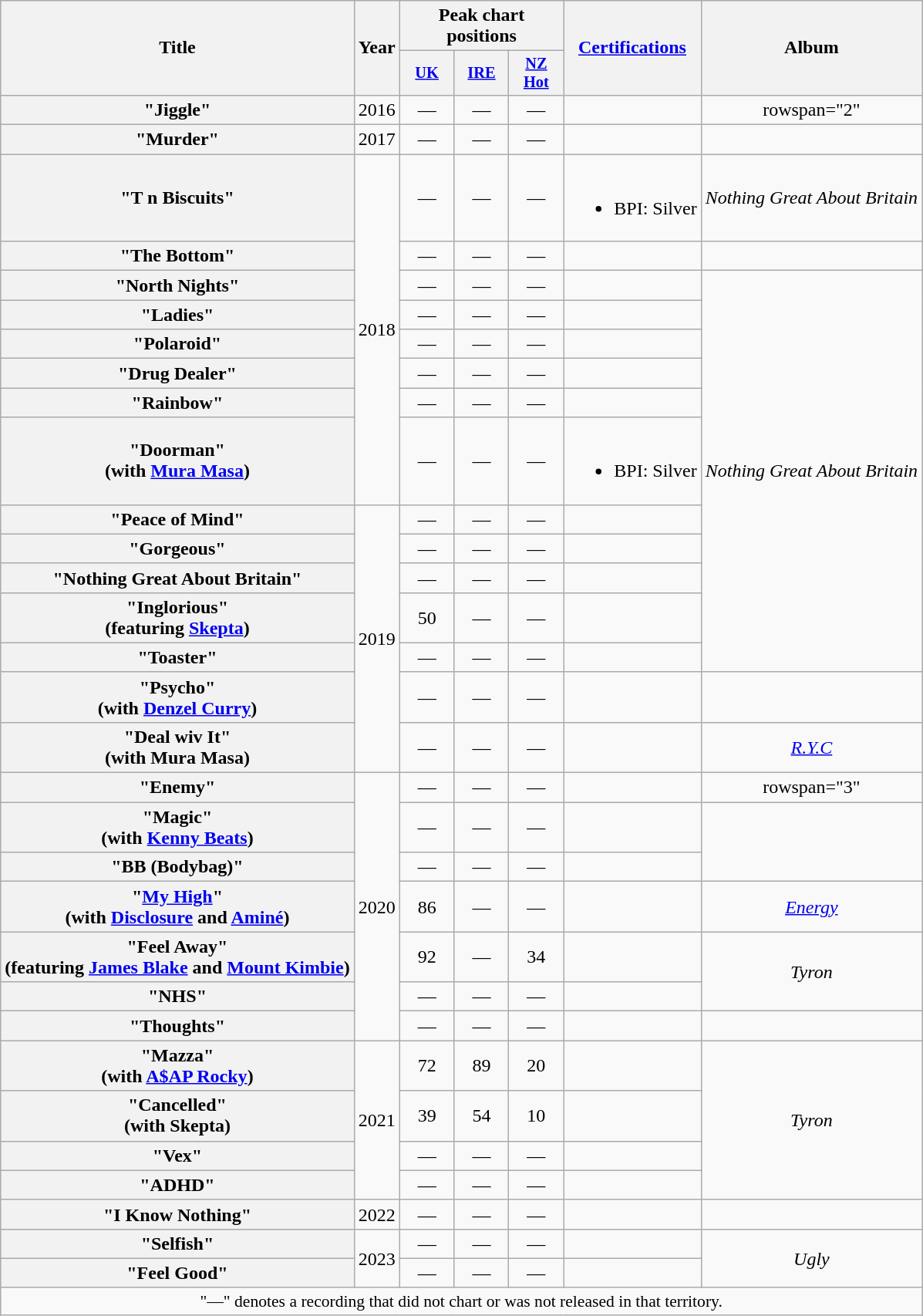<table class="wikitable plainrowheaders" style="text-align:center;">
<tr>
<th scope="col" rowspan="2">Title</th>
<th scope="col" rowspan="2">Year</th>
<th scope="col" colspan="3">Peak chart positions</th>
<th scope="col" rowspan="2"><a href='#'>Certifications</a></th>
<th scope="col" rowspan="2">Album</th>
</tr>
<tr>
<th scope="col" style="width:3em;font-size:85%;"><a href='#'>UK</a><br></th>
<th scope="col" style="width:3em;font-size:85%;"><a href='#'>IRE</a><br></th>
<th scope="col" style="width:3em;font-size:85%;"><a href='#'>NZ<br>Hot</a><br></th>
</tr>
<tr>
<th scope="row">"Jiggle"</th>
<td>2016</td>
<td>—</td>
<td>—</td>
<td>—</td>
<td></td>
<td>rowspan="2" </td>
</tr>
<tr>
<th scope="row">"Murder"</th>
<td>2017</td>
<td>—</td>
<td>—</td>
<td>—</td>
<td></td>
</tr>
<tr>
<th scope="row">"T n Biscuits"</th>
<td rowspan="8">2018</td>
<td>—</td>
<td>—</td>
<td>—</td>
<td><br><ul><li>BPI: Silver</li></ul></td>
<td><em>Nothing Great About Britain</em></td>
</tr>
<tr>
<th scope="row">"The Bottom"</th>
<td>—</td>
<td>—</td>
<td>—</td>
<td></td>
<td></td>
</tr>
<tr>
<th scope="row">"North Nights"</th>
<td>—</td>
<td>—</td>
<td>—</td>
<td></td>
<td rowspan="11"><em>Nothing Great About Britain</em></td>
</tr>
<tr>
<th scope="row">"Ladies"</th>
<td>—</td>
<td>—</td>
<td>—</td>
<td></td>
</tr>
<tr>
<th scope="row">"Polaroid"</th>
<td>—</td>
<td>—</td>
<td>—</td>
<td></td>
</tr>
<tr>
<th scope="row">"Drug Dealer"</th>
<td>—</td>
<td>—</td>
<td>—</td>
<td></td>
</tr>
<tr>
<th scope="row">"Rainbow"</th>
<td>—</td>
<td>—</td>
<td>—</td>
<td></td>
</tr>
<tr>
<th scope="row">"Doorman"<br><span>(with <a href='#'>Mura Masa</a>)</span></th>
<td>—</td>
<td>—</td>
<td>—</td>
<td><br><ul><li>BPI: Silver</li></ul></td>
</tr>
<tr>
<th scope="row">"Peace of Mind"</th>
<td rowspan="7">2019</td>
<td>—</td>
<td>—</td>
<td>—</td>
<td></td>
</tr>
<tr>
<th scope="row">"Gorgeous"</th>
<td>—</td>
<td>—</td>
<td>—</td>
<td></td>
</tr>
<tr>
<th scope="row">"Nothing Great About Britain"</th>
<td>—</td>
<td>—</td>
<td>—</td>
<td></td>
</tr>
<tr>
<th scope="row">"Inglorious"<br><span>(featuring <a href='#'>Skepta</a>)</span></th>
<td>50</td>
<td>—</td>
<td>—</td>
<td></td>
</tr>
<tr>
<th scope="row">"Toaster"</th>
<td>—</td>
<td>—</td>
<td>—</td>
<td></td>
</tr>
<tr>
<th scope="row">"Psycho"<br><span>(with <a href='#'>Denzel Curry</a>)</span></th>
<td>—</td>
<td>—</td>
<td>—</td>
<td></td>
<td></td>
</tr>
<tr>
<th scope="row">"Deal wiv It"<br><span>(with Mura Masa)</span></th>
<td>—</td>
<td>—</td>
<td>—</td>
<td></td>
<td><em><a href='#'>R.Y.C</a></em></td>
</tr>
<tr>
<th scope="row">"Enemy"</th>
<td rowspan="7">2020</td>
<td>—</td>
<td>—</td>
<td>—</td>
<td></td>
<td>rowspan="3" </td>
</tr>
<tr>
<th scope="row">"Magic"<br><span>(with <a href='#'>Kenny Beats</a>)</span></th>
<td>—</td>
<td>—</td>
<td>—</td>
<td></td>
</tr>
<tr>
<th scope="row">"BB (Bodybag)"</th>
<td>—</td>
<td>—</td>
<td>—</td>
<td></td>
</tr>
<tr>
<th scope="row">"<a href='#'>My High</a>"<br><span>(with <a href='#'>Disclosure</a> and <a href='#'>Aminé</a>)</span></th>
<td>86</td>
<td>—</td>
<td>—</td>
<td></td>
<td><em><a href='#'>Energy</a></em></td>
</tr>
<tr>
<th scope="row">"Feel Away"<br><span>(featuring <a href='#'>James Blake</a> and <a href='#'>Mount Kimbie</a>)</span></th>
<td>92</td>
<td>—</td>
<td>34</td>
<td></td>
<td rowspan="2"><em>Tyron</em></td>
</tr>
<tr>
<th scope="row">"NHS"</th>
<td>—</td>
<td>—</td>
<td>—</td>
<td></td>
</tr>
<tr>
<th scope="row">"Thoughts"</th>
<td>—</td>
<td>—</td>
<td>—</td>
<td></td>
<td></td>
</tr>
<tr>
<th scope="row">"Mazza"<br><span>(with <a href='#'>A$AP Rocky</a>)</span></th>
<td rowspan="4">2021</td>
<td>72</td>
<td>89</td>
<td>20</td>
<td></td>
<td rowspan="4"><em>Tyron</em></td>
</tr>
<tr>
<th scope="row">"Cancelled"<br><span>(with Skepta)</span></th>
<td>39</td>
<td>54</td>
<td>10</td>
<td></td>
</tr>
<tr>
<th scope="row">"Vex"</th>
<td>—</td>
<td>—</td>
<td>—</td>
<td></td>
</tr>
<tr>
<th scope="row">"ADHD"</th>
<td>—</td>
<td>—</td>
<td>—</td>
<td></td>
</tr>
<tr>
<th scope="row">"I Know Nothing"</th>
<td>2022</td>
<td>—</td>
<td>—</td>
<td>—</td>
<td></td>
<td></td>
</tr>
<tr>
<th scope="row">"Selfish"</th>
<td rowspan="2">2023</td>
<td>—</td>
<td>—</td>
<td>—</td>
<td></td>
<td rowspan="2"><em>Ugly</em></td>
</tr>
<tr>
<th scope="row">"Feel Good"</th>
<td>—</td>
<td>—</td>
<td>—</td>
<td></td>
</tr>
<tr>
<td colspan="7" style="font-size:90%">"—" denotes a recording that did not chart or was not released in that territory.</td>
</tr>
</table>
